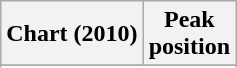<table class="wikitable">
<tr>
<th>Chart (2010)</th>
<th>Peak<br>position</th>
</tr>
<tr>
</tr>
<tr>
</tr>
<tr>
</tr>
<tr>
</tr>
</table>
